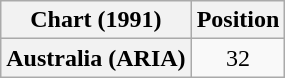<table class="wikitable plainrowheaders" style="text-align:center">
<tr>
<th scope="col">Chart (1991)</th>
<th scope="col">Position</th>
</tr>
<tr>
<th scope="row">Australia (ARIA)</th>
<td>32</td>
</tr>
</table>
